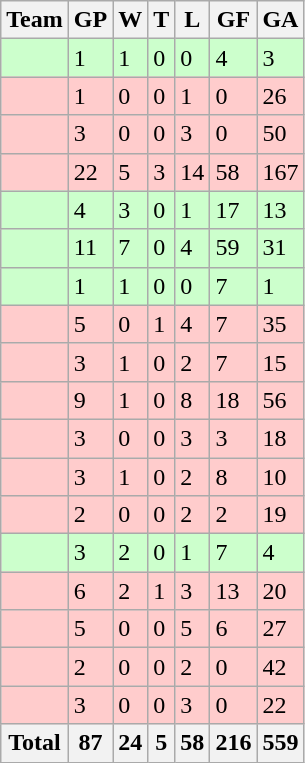<table class="wikitable">
<tr>
<th>Team</th>
<th>GP</th>
<th>W</th>
<th>T</th>
<th>L</th>
<th>GF</th>
<th>GA</th>
</tr>
<tr bgcolor=#CCFFCC>
<td></td>
<td>1</td>
<td>1</td>
<td>0</td>
<td>0</td>
<td>4</td>
<td>3</td>
</tr>
<tr bgcolor=#FFCCCC>
<td></td>
<td>1</td>
<td>0</td>
<td>0</td>
<td>1</td>
<td>0</td>
<td>26</td>
</tr>
<tr bgcolor=#FFCCCC>
<td></td>
<td>3</td>
<td>0</td>
<td>0</td>
<td>3</td>
<td>0</td>
<td>50</td>
</tr>
<tr bgcolor=#FFCCCC>
<td></td>
<td>22</td>
<td>5</td>
<td>3</td>
<td>14</td>
<td>58</td>
<td>167</td>
</tr>
<tr bgcolor=#CCFFCC>
<td></td>
<td>4</td>
<td>3</td>
<td>0</td>
<td>1</td>
<td>17</td>
<td>13</td>
</tr>
<tr bgcolor=#CCFFCC>
<td></td>
<td>11</td>
<td>7</td>
<td>0</td>
<td>4</td>
<td>59</td>
<td>31</td>
</tr>
<tr bgcolor=#CCFFCC>
<td></td>
<td>1</td>
<td>1</td>
<td>0</td>
<td>0</td>
<td>7</td>
<td>1</td>
</tr>
<tr bgcolor=#FFCCCC>
<td></td>
<td>5</td>
<td>0</td>
<td>1</td>
<td>4</td>
<td>7</td>
<td>35</td>
</tr>
<tr bgcolor=#FFCCCC>
<td></td>
<td>3</td>
<td>1</td>
<td>0</td>
<td>2</td>
<td>7</td>
<td>15</td>
</tr>
<tr bgcolor=#FFCCCC>
<td></td>
<td>9</td>
<td>1</td>
<td>0</td>
<td>8</td>
<td>18</td>
<td>56</td>
</tr>
<tr bgcolor=#FFCCCC>
<td></td>
<td>3</td>
<td>0</td>
<td>0</td>
<td>3</td>
<td>3</td>
<td>18</td>
</tr>
<tr bgcolor=#FFCCCC>
<td></td>
<td>3</td>
<td>1</td>
<td>0</td>
<td>2</td>
<td>8</td>
<td>10</td>
</tr>
<tr bgcolor=#FFCCCC>
<td></td>
<td>2</td>
<td>0</td>
<td>0</td>
<td>2</td>
<td>2</td>
<td>19</td>
</tr>
<tr bgcolor=#CCFFCC>
<td></td>
<td>3</td>
<td>2</td>
<td>0</td>
<td>1</td>
<td>7</td>
<td>4</td>
</tr>
<tr bgcolor=#FFCCCC>
<td></td>
<td>6</td>
<td>2</td>
<td>1</td>
<td>3</td>
<td>13</td>
<td>20</td>
</tr>
<tr bgcolor=#FFCCCC>
<td></td>
<td>5</td>
<td>0</td>
<td>0</td>
<td>5</td>
<td>6</td>
<td>27</td>
</tr>
<tr bgcolor=#FFCCCC>
<td></td>
<td>2</td>
<td>0</td>
<td>0</td>
<td>2</td>
<td>0</td>
<td>42</td>
</tr>
<tr bgcolor=#FFCCCC>
<td></td>
<td>3</td>
<td>0</td>
<td>0</td>
<td>3</td>
<td>0</td>
<td>22</td>
</tr>
<tr class="sortbottom">
<th>Total</th>
<th>87</th>
<th>24</th>
<th>5</th>
<th>58</th>
<th>216</th>
<th>559</th>
</tr>
</table>
